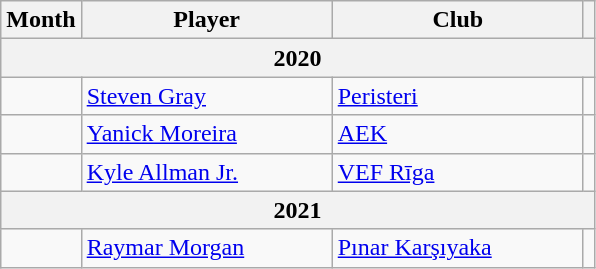<table class="wikitable">
<tr>
<th>Month</th>
<th width=160>Player</th>
<th width=160>Club</th>
<th></th>
</tr>
<tr>
<th colspan=4>2020</th>
</tr>
<tr>
<td></td>
<td> <a href='#'>Steven Gray</a></td>
<td> <a href='#'>Peristeri</a></td>
<td></td>
</tr>
<tr>
<td></td>
<td> <a href='#'>Yanick Moreira</a></td>
<td> <a href='#'>AEK</a></td>
<td></td>
</tr>
<tr>
<td></td>
<td> <a href='#'>Kyle Allman Jr.</a></td>
<td> <a href='#'>VEF Rīga</a></td>
<td></td>
</tr>
<tr>
<th colspan=4>2021</th>
</tr>
<tr>
<td></td>
<td> <a href='#'>Raymar Morgan</a></td>
<td> <a href='#'>Pınar Karşıyaka</a></td>
<td></td>
</tr>
</table>
